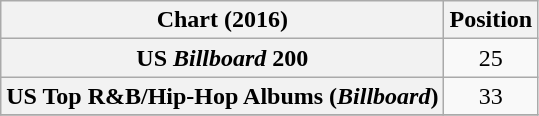<table class="wikitable plainrowheaders" style="text-align:center">
<tr>
<th scope="col">Chart (2016)</th>
<th scope="col">Position</th>
</tr>
<tr>
<th scope="row">US <em>Billboard</em> 200</th>
<td>25</td>
</tr>
<tr>
<th scope="row">US Top R&B/Hip-Hop Albums (<em>Billboard</em>)</th>
<td>33</td>
</tr>
<tr>
</tr>
</table>
